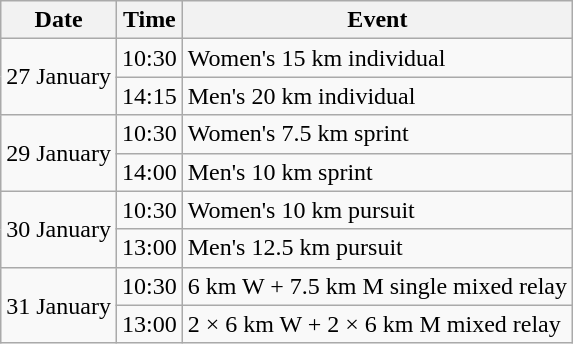<table class="wikitable">
<tr>
<th>Date</th>
<th>Time</th>
<th>Event</th>
</tr>
<tr>
<td rowspan=2>27 January</td>
<td>10:30</td>
<td>Women's 15 km individual</td>
</tr>
<tr>
<td>14:15</td>
<td>Men's 20 km individual</td>
</tr>
<tr>
<td rowspan=2>29 January</td>
<td>10:30</td>
<td>Women's 7.5 km sprint</td>
</tr>
<tr>
<td>14:00</td>
<td>Men's 10 km sprint</td>
</tr>
<tr>
<td rowspan=2>30 January</td>
<td>10:30</td>
<td>Women's 10 km pursuit</td>
</tr>
<tr>
<td>13:00</td>
<td>Men's 12.5 km pursuit</td>
</tr>
<tr>
<td rowspan=2>31 January</td>
<td>10:30</td>
<td>6 km W + 7.5 km M single mixed relay</td>
</tr>
<tr>
<td>13:00</td>
<td>2 × 6 km W + 2 × 6 km M mixed relay</td>
</tr>
</table>
